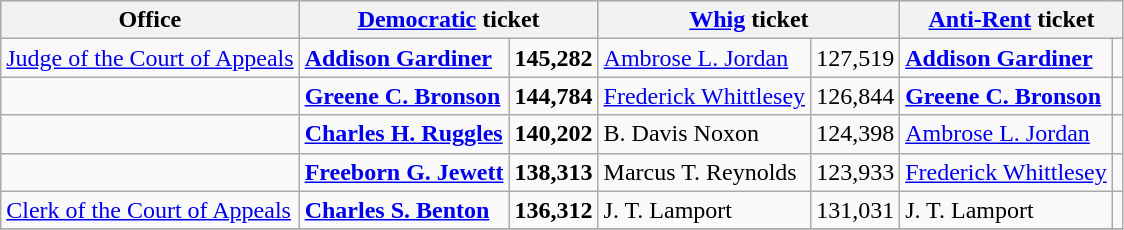<table class=wikitable>
<tr bgcolor=lightgrey>
<th>Office</th>
<th colspan="2" ><a href='#'>Democratic</a> ticket</th>
<th colspan="2" ><a href='#'>Whig</a> ticket</th>
<th colspan="2" ><a href='#'>Anti-Rent</a> ticket</th>
</tr>
<tr>
<td><a href='#'>Judge of the Court of Appeals</a></td>
<td><strong><a href='#'>Addison Gardiner</a></strong></td>
<td align="right"><strong>145,282</strong></td>
<td><a href='#'>Ambrose L. Jordan</a></td>
<td align="right">127,519</td>
<td><strong><a href='#'>Addison Gardiner</a></strong></td>
<td align="right"></td>
</tr>
<tr>
<td></td>
<td><strong><a href='#'>Greene C. Bronson</a></strong></td>
<td align="right"><strong>144,784</strong></td>
<td><a href='#'>Frederick Whittlesey</a></td>
<td align="right">126,844</td>
<td><strong><a href='#'>Greene C. Bronson</a></strong></td>
<td align="right"></td>
</tr>
<tr>
<td></td>
<td><strong><a href='#'>Charles H. Ruggles</a></strong></td>
<td align="right"><strong>140,202</strong></td>
<td>B. Davis Noxon</td>
<td align="right">124,398</td>
<td><a href='#'>Ambrose L. Jordan</a></td>
<td align="right"></td>
</tr>
<tr>
<td></td>
<td><strong><a href='#'>Freeborn G. Jewett</a></strong></td>
<td align="right"><strong>138,313</strong></td>
<td>Marcus T. Reynolds</td>
<td align="right">123,933</td>
<td><a href='#'>Frederick Whittlesey</a></td>
<td align="right"></td>
</tr>
<tr>
<td><a href='#'>Clerk of the Court of Appeals</a></td>
<td><strong><a href='#'>Charles S. Benton</a></strong></td>
<td align="right"><strong>136,312</strong></td>
<td>J. T. Lamport</td>
<td align="right">131,031</td>
<td>J. T. Lamport</td>
<td align="right"></td>
</tr>
<tr>
</tr>
</table>
